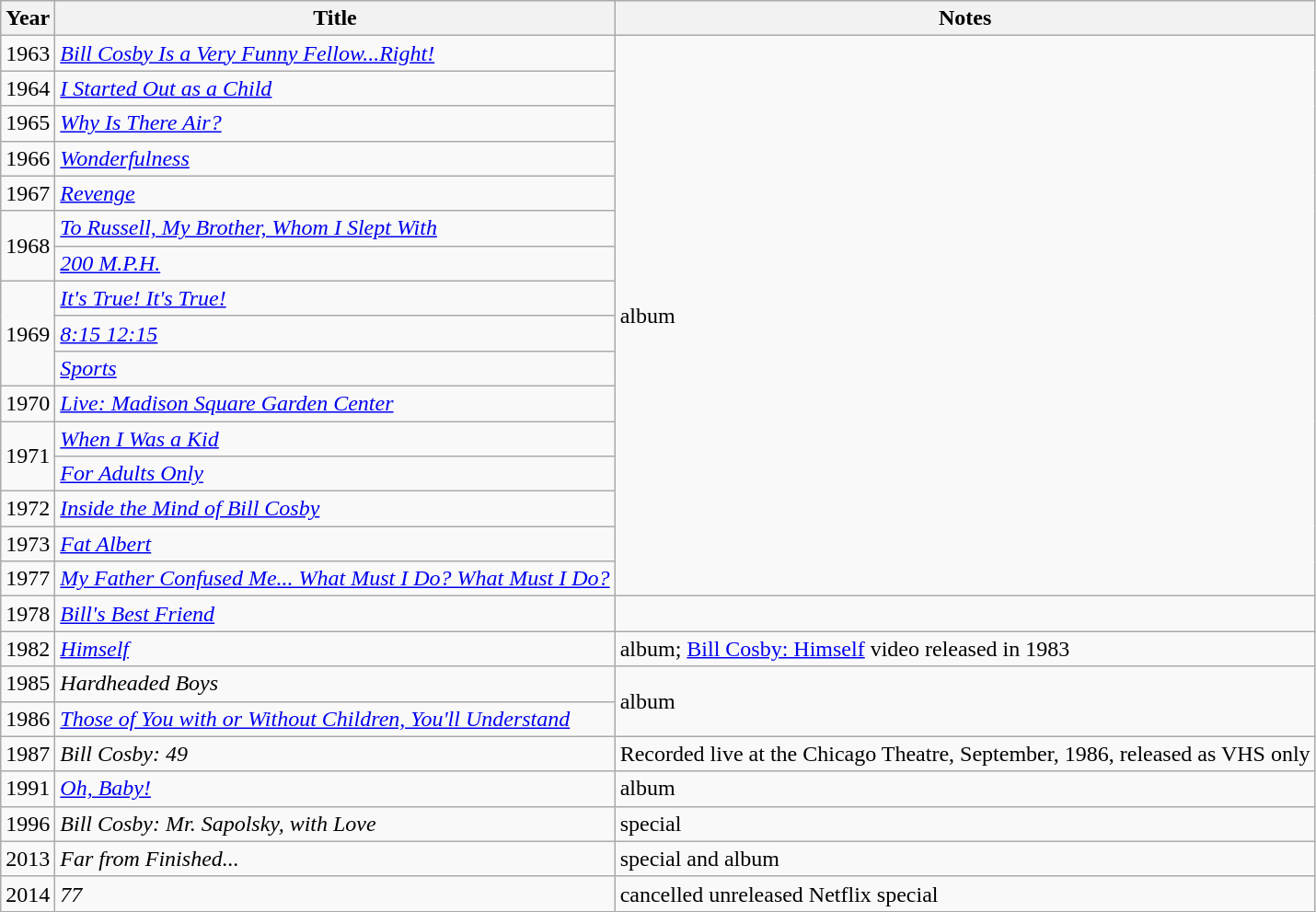<table class="wikitable">
<tr>
<th>Year</th>
<th>Title</th>
<th>Notes</th>
</tr>
<tr>
<td>1963</td>
<td><em><a href='#'>Bill Cosby Is a Very Funny Fellow...Right!</a></em></td>
<td rowspan="16">album</td>
</tr>
<tr>
<td>1964</td>
<td><em><a href='#'>I Started Out as a Child</a></em></td>
</tr>
<tr>
<td>1965</td>
<td><em><a href='#'>Why Is There Air?</a></em></td>
</tr>
<tr>
<td>1966</td>
<td><em><a href='#'>Wonderfulness</a></em></td>
</tr>
<tr>
<td>1967</td>
<td><em><a href='#'>Revenge</a></em></td>
</tr>
<tr>
<td rowspan="2">1968</td>
<td><em><a href='#'>To Russell, My Brother, Whom I Slept With</a></em></td>
</tr>
<tr>
<td><em><a href='#'>200 M.P.H.</a></em></td>
</tr>
<tr>
<td rowspan="3">1969</td>
<td><em><a href='#'>It's True! It's True!</a></em></td>
</tr>
<tr>
<td><em><a href='#'>8:15 12:15</a></em></td>
</tr>
<tr>
<td><em><a href='#'>Sports</a></em></td>
</tr>
<tr>
<td>1970</td>
<td><em><a href='#'>Live: Madison Square Garden Center</a></em></td>
</tr>
<tr>
<td rowspan="2">1971</td>
<td><em><a href='#'>When I Was a Kid</a></em></td>
</tr>
<tr>
<td><em><a href='#'>For Adults Only</a></em></td>
</tr>
<tr>
<td>1972</td>
<td><em><a href='#'>Inside the Mind of Bill Cosby</a></em></td>
</tr>
<tr>
<td>1973</td>
<td><em><a href='#'>Fat Albert</a></em></td>
</tr>
<tr>
<td>1977</td>
<td><em><a href='#'>My Father Confused Me... What Must I Do? What Must I Do?</a></em></td>
</tr>
<tr>
<td>1978</td>
<td><em><a href='#'>Bill's Best Friend</a></em></td>
<td></td>
</tr>
<tr>
<td>1982</td>
<td><em><a href='#'>Himself</a></em></td>
<td>album; <a href='#'>Bill Cosby: Himself</a> video released in 1983</td>
</tr>
<tr>
<td>1985</td>
<td><em>Hardheaded Boys</em></td>
<td rowspan="2">album</td>
</tr>
<tr>
<td>1986</td>
<td><em><a href='#'>Those of You with or Without Children, You'll Understand</a></em></td>
</tr>
<tr>
<td>1987</td>
<td><em>Bill Cosby: 49</em></td>
<td>Recorded live at the Chicago Theatre, September, 1986, released as VHS only</td>
</tr>
<tr>
<td>1991</td>
<td><em><a href='#'>Oh, Baby!</a></em></td>
<td>album</td>
</tr>
<tr>
<td>1996</td>
<td><em>Bill Cosby: Mr. Sapolsky, with Love</em></td>
<td>special</td>
</tr>
<tr>
<td>2013</td>
<td><em>Far from Finished...</em></td>
<td>special and album</td>
</tr>
<tr>
<td>2014</td>
<td><em>77</em></td>
<td>cancelled unreleased Netflix special</td>
</tr>
</table>
